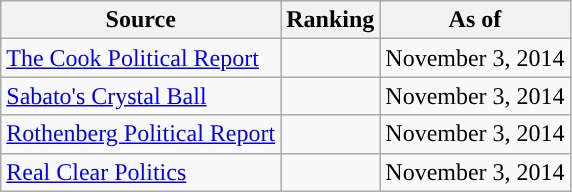<table class="wikitable" style="text-align:center">
<tr>
<th>Source</th>
<th>Ranking</th>
<th>As of</th>
</tr>
<tr>
<td align=left><a href='#'>The Cook Political Report</a></td>
<td></td>
<td>November 3, 2014</td>
</tr>
<tr>
<td align=left><a href='#'>Sabato's Crystal Ball</a></td>
<td style="background:"></td>
<td>November 3, 2014</td>
</tr>
<tr>
<td align=left><a href='#'>Rothenberg Political Report</a></td>
<td></td>
<td>November 3, 2014</td>
</tr>
<tr>
<td align=left><a href='#'>Real Clear Politics</a></td>
<td></td>
<td>November 3, 2014</td>
</tr>
</table>
